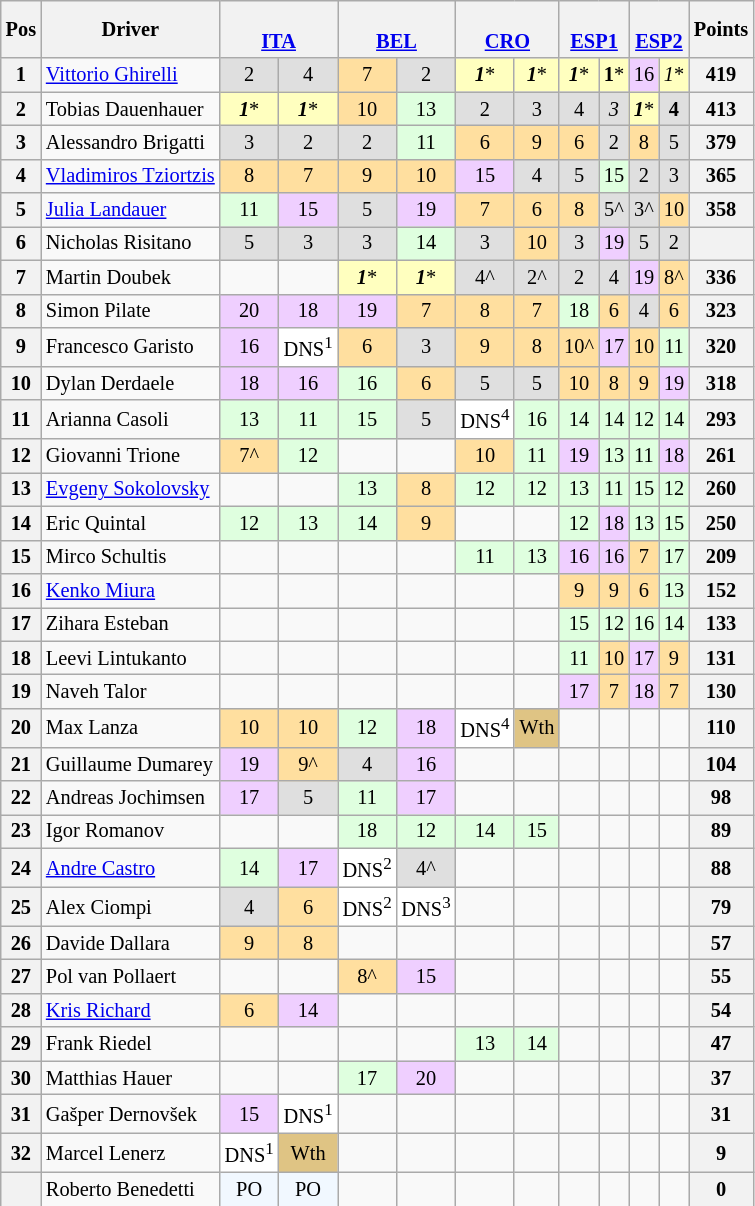<table class="wikitable" style="font-size:85%; text-align:center;">
<tr valign="center">
<th valign="middle">Pos</th>
<th valign="middle">Driver</th>
<th colspan=2><br><a href='#'>ITA</a></th>
<th colspan=2><br><a href='#'>BEL</a></th>
<th colspan=2><br><a href='#'>CRO</a></th>
<th colspan=2><br><a href='#'>ESP1</a></th>
<th colspan=2><br><a href='#'>ESP2</a></th>
<th valign="middle">Points</th>
</tr>
<tr>
<th>1</th>
<td align="left"> <a href='#'>Vittorio Ghirelli</a></td>
<td style="background-color:#DFDFDF">2</td>
<td style="background-color:#DFDFDF">4</td>
<td style="background-color:#FFDF9F">7</td>
<td style="background-color:#DFDFDF">2</td>
<td style="background-color:#FFFFBF"><strong><em>1</em></strong>*</td>
<td style="background-color:#FFFFBF"><strong><em>1</em></strong>*</td>
<td style="background-color:#FFFFBF"><strong><em>1</em></strong>*</td>
<td style="background-color:#FFFFBF"><strong>1</strong>*</td>
<td style="background-color:#EFCFFF">16</td>
<td style="background-color:#FFFFBF"><em>1</em>*</td>
<th>419</th>
</tr>
<tr>
<th>2</th>
<td align="left"> Tobias Dauenhauer</td>
<td style="background-color:#FFFFBF"><strong><em>1</em></strong>*</td>
<td style="background-color:#FFFFBF"><strong><em>1</em></strong>*</td>
<td style="background-color:#FFDF9F">10</td>
<td style="background-color:#DFFFDF">13</td>
<td style="background-color:#DFDFDF">2</td>
<td style="background-color:#DFDFDF">3</td>
<td style="background-color:#DFDFDF">4</td>
<td style="background-color:#DFDFDF"><em>3</em></td>
<td style="background-color:#FFFFBF"><strong><em>1</em></strong>*</td>
<td style="background-color:#DFDFDF"><strong>4</strong></td>
<th>413</th>
</tr>
<tr>
<th>3</th>
<td align="left"> Alessandro Brigatti</td>
<td style="background-color:#DFDFDF">3</td>
<td style="background-color:#DFDFDF">2</td>
<td style="background-color:#DFDFDF">2</td>
<td style="background-color:#DFFFDF">11</td>
<td style="background-color:#FFDF9F">6</td>
<td style="background-color:#FFDF9F">9</td>
<td style="background-color:#FFDF9F">6</td>
<td style="background-color:#DFDFDF">2</td>
<td style="background-color:#FFDF9F">8</td>
<td style="background-color:#DFDFDF">5</td>
<th>379</th>
</tr>
<tr>
<th>4</th>
<td align="left"> <a href='#'>Vladimiros Tziortzis</a></td>
<td style="background-color:#FFDF9F">8</td>
<td style="background-color:#FFDF9F">7</td>
<td style="background-color:#FFDF9F">9</td>
<td style="background-color:#FFDF9F">10</td>
<td style="background-color:#EFCFFF">15</td>
<td style="background-color:#DFDFDF">4</td>
<td style="background-color:#DFDFDF">5</td>
<td style="background-color:#DFFFDF">15</td>
<td style="background-color:#DFDFDF">2</td>
<td style="background-color:#DFDFDF">3</td>
<th>365</th>
</tr>
<tr>
<th>5</th>
<td align="left"> <a href='#'>Julia Landauer</a></td>
<td style="background-color:#DFFFDF">11</td>
<td style="background-color:#EFCFFF">15</td>
<td style="background-color:#DFDFDF">5</td>
<td style="background-color:#EFCFFF">19</td>
<td style="background-color:#FFDF9F">7</td>
<td style="background-color:#FFDF9F">6</td>
<td style="background-color:#FFDF9F">8</td>
<td style="background-color:#DFDFDF">5^</td>
<td style="background-color:#DFDFDF">3^</td>
<td style="background-color:#FFDF9F">10</td>
<th>358</th>
</tr>
<tr>
<th>6</th>
<td align="left"> Nicholas Risitano</td>
<td style="background-color:#DFDFDF">5</td>
<td style="background-color:#DFDFDF">3</td>
<td style="background-color:#DFDFDF">3</td>
<td style="background-color:#DFFFDF">14</td>
<td style="background-color:#DFDFDF">3</td>
<td style="background-color:#FFDF9F">10</td>
<td style="background-color:#DFDFDF">3</td>
<td style="background-color:#EFCFFF">19</td>
<td style="background-color:#DFDFDF">5</td>
<td style="background-color:#DFDFDF">2</td>
<th></th>
</tr>
<tr>
<th>7</th>
<td align="left"> Martin Doubek</td>
<td></td>
<td></td>
<td style="background-color:#FFFFBF"><strong><em>1</em></strong>*</td>
<td style="background-color:#FFFFBF"><strong><em>1</em></strong>*</td>
<td style="background-color:#DFDFDF">4^</td>
<td style="background-color:#DFDFDF">2^</td>
<td style="background-color:#DFDFDF">2</td>
<td style="background-color:#DFDFDF">4</td>
<td style="background-color:#EFCFFF">19</td>
<td style="background-color:#FFDF9F">8^</td>
<th>336</th>
</tr>
<tr>
<th>8</th>
<td align="left"> Simon Pilate</td>
<td style="background-color:#EFCFFF">20</td>
<td style="background-color:#EFCFFF">18</td>
<td style="background-color:#EFCFFF">19</td>
<td style="background-color:#FFDF9F">7</td>
<td style="background-color:#FFDF9F">8</td>
<td style="background-color:#FFDF9F">7</td>
<td style="background-color:#DFFFDF">18</td>
<td style="background-color:#FFDF9F">6</td>
<td style="background-color:#DFDFDF">4</td>
<td style="background-color:#FFDF9F">6</td>
<th>323</th>
</tr>
<tr>
<th>9</th>
<td align="left"> Francesco Garisto</td>
<td style="background-color:#EFCFFF">16</td>
<td style="background-color:#FFFFFF">DNS<sup>1</sup></td>
<td style="background-color:#FFDF9F">6</td>
<td style="background-color:#DFDFDF">3</td>
<td style="background-color:#FFDF9F">9</td>
<td style="background-color:#FFDF9F">8</td>
<td style="background-color:#FFDF9F">10^</td>
<td style="background-color:#EFCFFF">17</td>
<td style="background-color:#FFDF9F">10</td>
<td style="background-color:#DFFFDF">11</td>
<th>320</th>
</tr>
<tr>
<th>10</th>
<td align="left"> Dylan Derdaele</td>
<td style="background-color:#EFCFFF">18</td>
<td style="background-color:#EFCFFF">16</td>
<td style="background-color:#DFFFDF">16</td>
<td style="background-color:#FFDF9F">6</td>
<td style="background-color:#DFDFDF">5</td>
<td style="background-color:#DFDFDF">5</td>
<td style="background-color:#FFDF9F">10</td>
<td style="background-color:#FFDF9F">8</td>
<td style="background-color:#FFDF9F">9</td>
<td style="background-color:#EFCFFF">19</td>
<th>318</th>
</tr>
<tr>
<th>11</th>
<td align="left"> Arianna Casoli</td>
<td style="background-color:#DFFFDF">13</td>
<td style="background-color:#DFFFDF">11</td>
<td style="background-color:#DFFFDF">15</td>
<td style="background-color:#DFDFDF">5</td>
<td style="background-color:#FFFFFF">DNS<sup>4</sup></td>
<td style="background-color:#DFFFDF">16</td>
<td style="background-color:#DFFFDF">14</td>
<td style="background-color:#DFFFDF">14</td>
<td style="background-color:#DFFFDF">12</td>
<td style="background-color:#DFFFDF">14</td>
<th>293</th>
</tr>
<tr>
<th>12</th>
<td align="left"> Giovanni Trione</td>
<td style="background-color:#FFDF9F">7^</td>
<td style="background-color:#DFFFDF">12</td>
<td></td>
<td></td>
<td style="background-color:#FFDF9F">10</td>
<td style="background-color:#DFFFDF">11</td>
<td style="background-color:#EFCFFF">19</td>
<td style="background-color:#DFFFDF">13</td>
<td style="background-color:#DFFFDF">11</td>
<td style="background-color:#EFCFFF">18</td>
<th>261</th>
</tr>
<tr>
<th>13</th>
<td align="left"> <a href='#'>Evgeny Sokolovsky</a></td>
<td></td>
<td></td>
<td style="background-color:#DFFFDF">13</td>
<td style="background-color:#FFDF9F">8</td>
<td style="background-color:#DFFFDF">12</td>
<td style="background-color:#DFFFDF">12</td>
<td style="background-color:#DFFFDF">13</td>
<td style="background-color:#DFFFDF">11</td>
<td style="background-color:#DFFFDF">15</td>
<td style="background-color:#DFFFDF">12</td>
<th>260</th>
</tr>
<tr>
<th>14</th>
<td align="left"> Eric Quintal</td>
<td style="background-color:#DFFFDF">12</td>
<td style="background-color:#DFFFDF">13</td>
<td style="background-color:#DFFFDF">14</td>
<td style="background-color:#FFDF9F">9</td>
<td></td>
<td></td>
<td style="background-color:#DFFFDF">12</td>
<td style="background-color:#EFCFFF">18</td>
<td style="background-color:#DFFFDF">13</td>
<td style="background-color:#DFFFDF">15</td>
<th>250</th>
</tr>
<tr>
<th>15</th>
<td align="left"> Mirco Schultis</td>
<td></td>
<td></td>
<td></td>
<td></td>
<td style="background-color:#DFFFDF">11</td>
<td style="background-color:#DFFFDF">13</td>
<td style="background-color:#EFCFFF">16</td>
<td style="background-color:#EFCFFF">16</td>
<td style="background-color:#FFDF9F">7</td>
<td style="background-color:#DFFFDF">17</td>
<th>209</th>
</tr>
<tr>
<th>16</th>
<td align="left"> <a href='#'>Kenko Miura</a></td>
<td></td>
<td></td>
<td></td>
<td></td>
<td></td>
<td></td>
<td style="background-color:#FFDF9F">9</td>
<td style="background-color:#FFDF9F">9</td>
<td style="background-color:#FFDF9F">6</td>
<td style="background-color:#DFFFDF">13</td>
<th>152</th>
</tr>
<tr>
<th>17</th>
<td align="left"> Zihara Esteban</td>
<td></td>
<td></td>
<td></td>
<td></td>
<td></td>
<td></td>
<td style="background-color:#DFFFDF">15</td>
<td style="background-color:#DFFFDF">12</td>
<td style="background-color:#DFFFDF">16</td>
<td style="background-color:#DFFFDF">14</td>
<th>133</th>
</tr>
<tr>
<th>18</th>
<td align="left"> Leevi Lintukanto</td>
<td></td>
<td></td>
<td></td>
<td></td>
<td></td>
<td></td>
<td style="background-color:#DFFFDF">11</td>
<td style="background-color:#FFDF9F">10</td>
<td style="background-color:#EFCFFF">17</td>
<td style="background-color:#FFDF9F">9</td>
<th>131</th>
</tr>
<tr>
<th>19</th>
<td align="left"> Naveh Talor</td>
<td></td>
<td></td>
<td></td>
<td></td>
<td></td>
<td></td>
<td style="background-color:#EFCFFF">17</td>
<td style="background-color:#FFDF9F">7</td>
<td style="background-color:#EFCFFF">18</td>
<td style="background-color:#FFDF9F">7</td>
<th>130</th>
</tr>
<tr>
<th>20</th>
<td align="left"> Max Lanza</td>
<td style="background-color:#FFDF9F">10</td>
<td style="background-color:#FFDF9F">10</td>
<td style="background-color:#DFFFDF">12</td>
<td style="background-color:#EFCFFF">18</td>
<td style="background-color:#FFFFFF">DNS<sup>4</sup></td>
<td style="background-color:#DFC484">Wth</td>
<td></td>
<td></td>
<td></td>
<td></td>
<th>110</th>
</tr>
<tr>
<th>21</th>
<td align="left"> Guillaume Dumarey</td>
<td style="background-color:#EFCFFF">19</td>
<td style="background-color:#FFDF9F">9^</td>
<td style="background-color:#DFDFDF">4</td>
<td style="background-color:#EFCFFF">16</td>
<td></td>
<td></td>
<td></td>
<td></td>
<td></td>
<td></td>
<th>104</th>
</tr>
<tr>
<th>22</th>
<td align="left"> Andreas Jochimsen</td>
<td style="background-color:#EFCFFF">17</td>
<td style="background-color:#DFDFDF">5</td>
<td style="background-color:#DFFFDF">11</td>
<td style="background-color:#EFCFFF">17</td>
<td></td>
<td></td>
<td></td>
<td></td>
<td></td>
<td></td>
<th>98</th>
</tr>
<tr>
<th>23</th>
<td align="left"> Igor Romanov</td>
<td></td>
<td></td>
<td style="background-color:#DFFFDF">18</td>
<td style="background-color:#DFFFDF">12</td>
<td style="background-color:#DFFFDF">14</td>
<td style="background-color:#DFFFDF">15</td>
<td></td>
<td></td>
<td></td>
<td></td>
<th>89</th>
</tr>
<tr>
<th>24</th>
<td align="left"> <a href='#'>Andre Castro</a></td>
<td style="background-color:#DFFFDF">14</td>
<td style="background-color:#EFCFFF">17</td>
<td style="background-color:#FFFFFF">DNS<sup>2</sup></td>
<td style="background-color:#DFDFDF">4^</td>
<td></td>
<td></td>
<td></td>
<td></td>
<td></td>
<td></td>
<th>88</th>
</tr>
<tr>
<th>25</th>
<td align="left"> Alex Ciompi</td>
<td style="background-color:#DFDFDF">4</td>
<td style="background-color:#FFDF9F">6</td>
<td style="background-color:#FFFFFF">DNS<sup>2</sup></td>
<td style="background-color:#FFFFFF">DNS<sup>3</sup></td>
<td></td>
<td></td>
<td></td>
<td></td>
<td></td>
<td></td>
<th>79</th>
</tr>
<tr>
<th>26</th>
<td align="left"> Davide Dallara</td>
<td style="background-color:#FFDF9F">9</td>
<td style="background-color:#FFDF9F">8</td>
<td></td>
<td></td>
<td></td>
<td></td>
<td></td>
<td></td>
<td></td>
<td></td>
<th>57</th>
</tr>
<tr>
<th>27</th>
<td align="left"> Pol van Pollaert</td>
<td></td>
<td></td>
<td style="background-color:#FFDF9F">8^</td>
<td style="background-color:#EFCFFF">15</td>
<td></td>
<td></td>
<td></td>
<td></td>
<td></td>
<td></td>
<th>55</th>
</tr>
<tr>
<th>28</th>
<td align="left"> <a href='#'>Kris Richard</a></td>
<td style="background-color:#FFDF9F">6</td>
<td style="background-color:#EFCFFF">14</td>
<td></td>
<td></td>
<td></td>
<td></td>
<td></td>
<td></td>
<td></td>
<td></td>
<th>54</th>
</tr>
<tr>
<th>29</th>
<td align="left"> Frank Riedel</td>
<td></td>
<td></td>
<td></td>
<td></td>
<td style="background-color:#DFFFDF">13</td>
<td style="background-color:#DFFFDF">14</td>
<td></td>
<td></td>
<td></td>
<td></td>
<th>47</th>
</tr>
<tr>
<th>30</th>
<td align="left"> Matthias Hauer</td>
<td></td>
<td></td>
<td style="background-color:#DFFFDF">17</td>
<td style="background-color:#EFCFFF">20</td>
<td></td>
<td></td>
<td></td>
<td></td>
<td></td>
<td></td>
<th>37</th>
</tr>
<tr>
<th>31</th>
<td align="left"> Gašper Dernovšek</td>
<td style="background-color:#EFCFFF">15</td>
<td style="background-color:#FFFFFF">DNS<sup>1</sup></td>
<td></td>
<td></td>
<td></td>
<td></td>
<td></td>
<td></td>
<td></td>
<td></td>
<th>31</th>
</tr>
<tr>
<th>32</th>
<td align="left"> Marcel Lenerz</td>
<td style="background-color:#FFFFFF">DNS<sup>1</sup></td>
<td style="background-color:#DFC484">Wth</td>
<td></td>
<td></td>
<td></td>
<td></td>
<td></td>
<td></td>
<td></td>
<td></td>
<th>9</th>
</tr>
<tr>
<th></th>
<td align="left"> Roberto Benedetti</td>
<td style="background-color:#F1F8FF">PO</td>
<td style="background-color:#F1F8FF">PO</td>
<td></td>
<td></td>
<td></td>
<td></td>
<td></td>
<td></td>
<td></td>
<td></td>
<th>0</th>
</tr>
</table>
